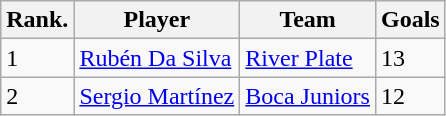<table class="wikitable">
<tr>
<th>Rank.</th>
<th>Player</th>
<th>Team</th>
<th>Goals</th>
</tr>
<tr>
<td>1</td>
<td> <a href='#'>Rubén Da Silva</a></td>
<td><a href='#'>River Plate</a></td>
<td>13</td>
</tr>
<tr>
<td>2</td>
<td> <a href='#'>Sergio Martínez</a></td>
<td><a href='#'>Boca Juniors</a></td>
<td>12</td>
</tr>
</table>
